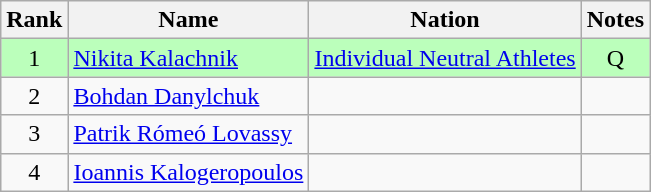<table class="wikitable sortable" style="text-align:center">
<tr>
<th>Rank</th>
<th>Name</th>
<th>Nation</th>
<th>Notes</th>
</tr>
<tr bgcolor=bbffbb>
<td>1</td>
<td align=left><a href='#'>Nikita Kalachnik</a></td>
<td align=left><a href='#'>Individual Neutral Athletes</a></td>
<td>Q</td>
</tr>
<tr>
<td>2</td>
<td align=left><a href='#'>Bohdan Danylchuk</a></td>
<td align=left></td>
<td></td>
</tr>
<tr>
<td>3</td>
<td align=left><a href='#'>Patrik Rómeó Lovassy</a></td>
<td align=left></td>
<td></td>
</tr>
<tr>
<td>4</td>
<td align=left><a href='#'>Ioannis Kalogeropoulos</a></td>
<td align=left></td>
<td></td>
</tr>
</table>
